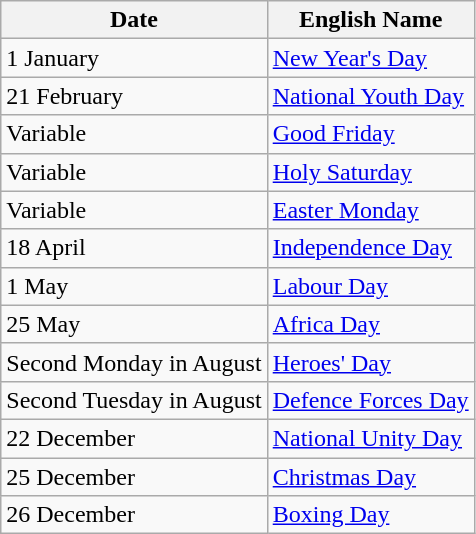<table class="wikitable">
<tr>
<th>Date</th>
<th>English Name</th>
</tr>
<tr>
<td>1 January</td>
<td><a href='#'>New Year's Day</a></td>
</tr>
<tr>
<td>21 February</td>
<td><a href='#'>National Youth Day</a></td>
</tr>
<tr>
<td>Variable</td>
<td><a href='#'>Good Friday</a></td>
</tr>
<tr>
<td>Variable</td>
<td><a href='#'>Holy Saturday</a></td>
</tr>
<tr>
<td>Variable</td>
<td><a href='#'>Easter Monday</a></td>
</tr>
<tr>
<td>18 April</td>
<td><a href='#'>Independence Day</a></td>
</tr>
<tr>
<td>1 May</td>
<td><a href='#'>Labour Day</a></td>
</tr>
<tr>
<td>25 May</td>
<td><a href='#'>Africa Day</a></td>
</tr>
<tr>
<td>Second Monday in August</td>
<td><a href='#'>Heroes' Day</a></td>
</tr>
<tr>
<td>Second Tuesday in August</td>
<td><a href='#'>Defence Forces Day</a></td>
</tr>
<tr>
<td>22 December</td>
<td><a href='#'>National Unity Day</a></td>
</tr>
<tr>
<td>25 December</td>
<td><a href='#'>Christmas Day</a></td>
</tr>
<tr>
<td>26 December</td>
<td><a href='#'>Boxing Day</a></td>
</tr>
</table>
